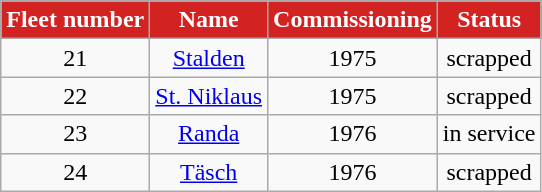<table class="wikitable">
<tr bgcolor="#D22222" align="center" span style="color:#ffffff">
<td><strong>Fleet number</strong></td>
<td><strong>Name</strong></td>
<td><strong>Commissioning</strong></td>
<td><strong>Status</strong></td>
</tr>
<tr align="center">
<td>21</td>
<td><a href='#'>Stalden</a></td>
<td>1975</td>
<td>scrapped</td>
</tr>
<tr align="center">
<td>22</td>
<td><a href='#'>St. Niklaus</a></td>
<td>1975</td>
<td>scrapped</td>
</tr>
<tr align="center">
<td>23</td>
<td><a href='#'>Randa</a></td>
<td>1976</td>
<td>in service</td>
</tr>
<tr align="center">
<td>24</td>
<td><a href='#'>Täsch</a></td>
<td>1976</td>
<td>scrapped</td>
</tr>
</table>
